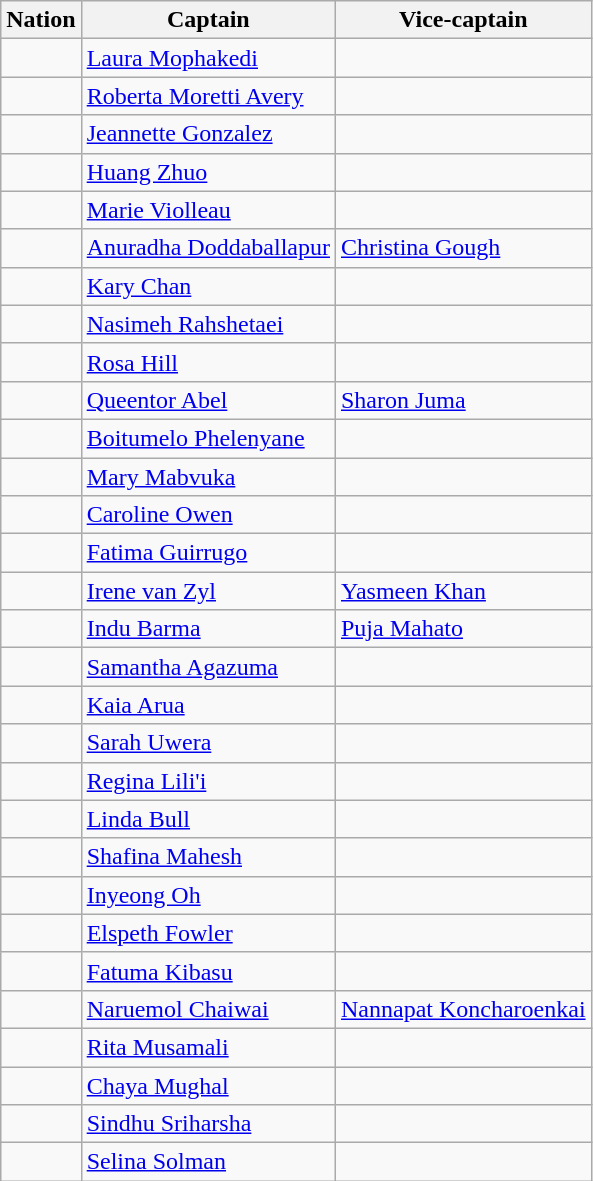<table class="wikitable" style="text-align:left">
<tr>
<th>Nation</th>
<th>Captain</th>
<th>Vice-captain</th>
</tr>
<tr>
<td></td>
<td><a href='#'>Laura Mophakedi</a></td>
<td></td>
</tr>
<tr>
<td></td>
<td><a href='#'>Roberta Moretti Avery</a></td>
<td></td>
</tr>
<tr>
<td></td>
<td><a href='#'>Jeannette Gonzalez</a></td>
<td></td>
</tr>
<tr>
<td></td>
<td><a href='#'>Huang Zhuo</a></td>
<td></td>
</tr>
<tr>
<td></td>
<td><a href='#'>Marie Violleau</a></td>
<td></td>
</tr>
<tr>
<td></td>
<td><a href='#'>Anuradha Doddaballapur</a></td>
<td><a href='#'>Christina Gough</a></td>
</tr>
<tr>
<td></td>
<td><a href='#'>Kary Chan</a></td>
<td></td>
</tr>
<tr>
<td></td>
<td><a href='#'>Nasimeh Rahshetaei</a></td>
<td></td>
</tr>
<tr>
<td></td>
<td><a href='#'>Rosa Hill</a></td>
<td></td>
</tr>
<tr>
<td></td>
<td><a href='#'>Queentor Abel</a></td>
<td><a href='#'>Sharon Juma</a></td>
</tr>
<tr>
<td></td>
<td><a href='#'>Boitumelo Phelenyane</a></td>
<td></td>
</tr>
<tr>
<td></td>
<td><a href='#'>Mary Mabvuka</a></td>
<td></td>
</tr>
<tr>
<td></td>
<td><a href='#'>Caroline Owen</a></td>
<td></td>
</tr>
<tr>
<td></td>
<td><a href='#'>Fatima Guirrugo</a></td>
<td></td>
</tr>
<tr>
<td></td>
<td><a href='#'>Irene van Zyl</a></td>
<td><a href='#'>Yasmeen Khan</a></td>
</tr>
<tr>
<td></td>
<td><a href='#'>Indu Barma</a></td>
<td><a href='#'>Puja Mahato</a></td>
</tr>
<tr>
<td></td>
<td><a href='#'>Samantha Agazuma</a></td>
<td></td>
</tr>
<tr>
<td></td>
<td><a href='#'>Kaia Arua</a></td>
<td></td>
</tr>
<tr>
<td></td>
<td><a href='#'>Sarah Uwera</a></td>
<td></td>
</tr>
<tr>
<td></td>
<td><a href='#'>Regina Lili'i</a></td>
<td></td>
</tr>
<tr>
<td></td>
<td><a href='#'>Linda Bull</a></td>
<td></td>
</tr>
<tr>
<td></td>
<td><a href='#'>Shafina Mahesh</a></td>
<td></td>
</tr>
<tr>
<td></td>
<td><a href='#'>Inyeong Oh</a></td>
<td></td>
</tr>
<tr>
<td></td>
<td><a href='#'>Elspeth Fowler</a></td>
<td></td>
</tr>
<tr>
<td></td>
<td><a href='#'>Fatuma Kibasu</a></td>
<td></td>
</tr>
<tr>
<td></td>
<td><a href='#'>Naruemol Chaiwai</a></td>
<td><a href='#'>Nannapat Koncharoenkai</a></td>
</tr>
<tr>
<td></td>
<td><a href='#'>Rita Musamali</a></td>
<td></td>
</tr>
<tr>
<td></td>
<td><a href='#'>Chaya Mughal</a></td>
<td></td>
</tr>
<tr>
<td></td>
<td><a href='#'>Sindhu Sriharsha</a></td>
<td></td>
</tr>
<tr>
<td></td>
<td><a href='#'>Selina Solman</a></td>
<td></td>
</tr>
</table>
